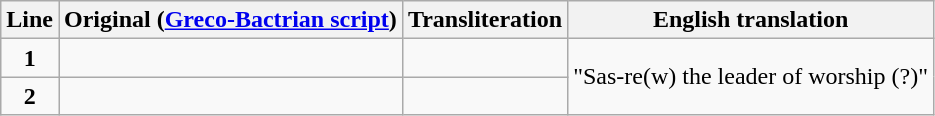<table class ="wikitable" style="text-align:center">
<tr>
<th>Line</th>
<th>Original (<a href='#'>Greco-Bactrian script</a>)</th>
<th>Transliteration</th>
<th>English translation</th>
</tr>
<tr>
<td><strong>1</strong></td>
<td></td>
<td></td>
<td rowspan="8">"Sas-re(w) the leader of worship (?)"</td>
</tr>
<tr>
<td><strong>2</strong></td>
<td></td>
<td></td>
</tr>
</table>
